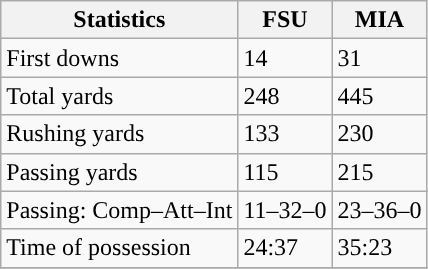<table class="wikitable" style="float: left;">
<tr>
<th>Statistics</th>
<th>FSU</th>
<th>MIA</th>
</tr>
<tr>
<td>First downs</td>
<td>14</td>
<td>31</td>
</tr>
<tr>
<td>Total yards</td>
<td>248</td>
<td>445</td>
</tr>
<tr>
<td>Rushing yards</td>
<td>133</td>
<td>230</td>
</tr>
<tr>
<td>Passing yards</td>
<td>115</td>
<td>215</td>
</tr>
<tr>
<td>Passing: Comp–Att–Int</td>
<td>11–32–0</td>
<td>23–36–0</td>
</tr>
<tr>
<td>Time of possession</td>
<td>24:37</td>
<td>35:23</td>
</tr>
<tr>
</tr>
</table>
